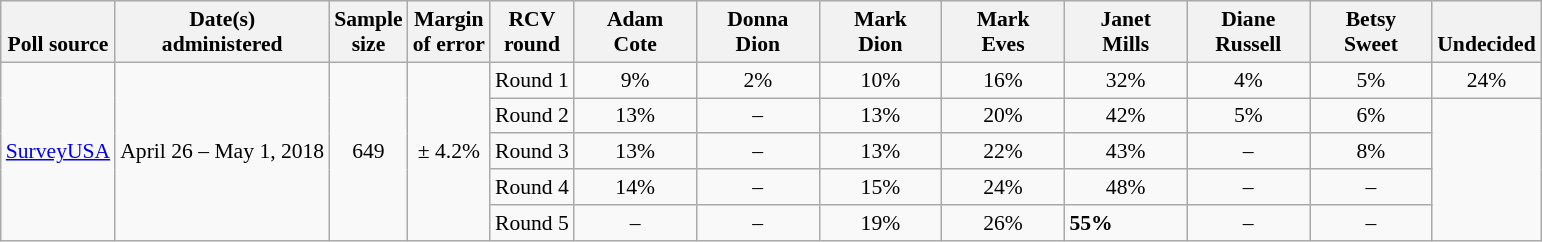<table class="wikitable" style="font-size:90%">
<tr valign=bottom>
<th>Poll source</th>
<th>Date(s)<br>administered</th>
<th>Sample<br>size</th>
<th>Margin<br>of error</th>
<th>RCV<br>round</th>
<th style="width:75px;">Adam<br>Cote</th>
<th style="width:75px;">Donna<br>Dion</th>
<th style="width:75px;">Mark<br>Dion</th>
<th style="width:75px;">Mark<br>Eves</th>
<th style="width:75px;">Janet<br>Mills</th>
<th style="width:75px;">Diane<br>Russell</th>
<th style="width:75px;">Betsy<br>Sweet</th>
<th>Undecided</th>
</tr>
<tr>
<td rowspan=5><a href='#'>SurveyUSA</a></td>
<td align=center rowspan=5>April 26 – May 1, 2018</td>
<td align=center rowspan=5>649</td>
<td align=center rowspan=5>± 4.2%</td>
<td align=center>Round 1</td>
<td align=center>9%</td>
<td align=center>2%</td>
<td align=center>10%</td>
<td align=center>16%</td>
<td align=center>32%</td>
<td align=center>4%</td>
<td align=center>5%</td>
<td align=center>24%</td>
</tr>
<tr>
<td align=center>Round 2</td>
<td align=center>13%</td>
<td align=center>–</td>
<td align=center>13%</td>
<td align=center>20%</td>
<td align=center>42%</td>
<td align=center>5%</td>
<td align=center>6%</td>
<td align=center rowspan=4></td>
</tr>
<tr>
<td align=center>Round 3</td>
<td align=center>13%</td>
<td align=center>–</td>
<td align=center>13%</td>
<td align=center>22%</td>
<td align=center>43%</td>
<td align=center>–</td>
<td align=center>8%</td>
</tr>
<tr>
<td align=center>Round 4</td>
<td align=center>14%</td>
<td align=center>–</td>
<td align=center>15%</td>
<td align=center>24%</td>
<td align=center>48%</td>
<td align=center>–</td>
<td align=center>–</td>
</tr>
<tr>
<td align=center>Round 5</td>
<td align=center>–</td>
<td align=center>–</td>
<td align=center>19%</td>
<td align=center>26%</td>
<td><strong>55%</strong></td>
<td align=center>–</td>
<td align=center>–</td>
</tr>
</table>
